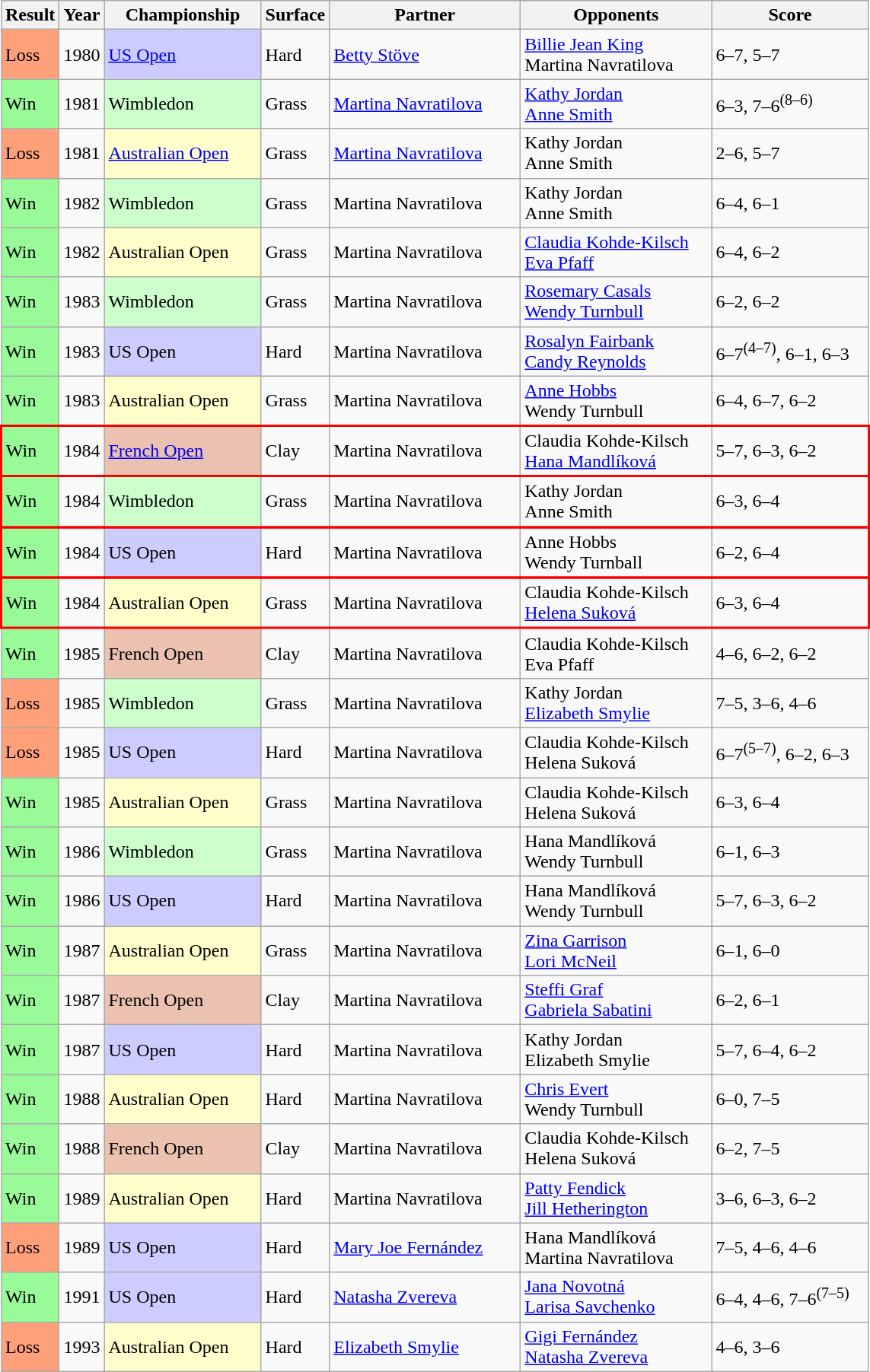<table class="sortable wikitable">
<tr>
<th>Result</th>
<th>Year</th>
<th style="width:130px">Championship</th>
<th>Surface</th>
<th style="width:160px">Partner</th>
<th style="width:160px">Opponents</th>
<th style="width:130px" class="unsortable">Score</th>
</tr>
<tr>
<td style="background:#ffa07a;">Loss</td>
<td>1980</td>
<td style="background:#ccccff;"><a href='#'>US Open</a></td>
<td>Hard</td>
<td> <a href='#'>Betty Stöve</a></td>
<td> <a href='#'>Billie Jean King</a><br> Martina Navratilova</td>
<td>6–7, 5–7</td>
</tr>
<tr>
<td style="background:#98fb98;">Win</td>
<td>1981</td>
<td style="background:#ccffcc;">Wimbledon</td>
<td>Grass</td>
<td> <a href='#'>Martina Navratilova</a></td>
<td> <a href='#'>Kathy Jordan</a><br> <a href='#'>Anne Smith</a></td>
<td>6–3, 7–6<sup>(8–6)</sup></td>
</tr>
<tr>
<td style="background:#ffa07a;">Loss</td>
<td>1981</td>
<td style="background:#ffffcc;"><a href='#'>Australian Open</a></td>
<td>Grass</td>
<td> <a href='#'>Martina Navratilova</a></td>
<td> Kathy Jordan<br> Anne Smith</td>
<td>2–6, 5–7</td>
</tr>
<tr>
<td style="background:#98fb98;">Win</td>
<td>1982</td>
<td style="background:#ccffcc;">Wimbledon</td>
<td>Grass</td>
<td> Martina Navratilova</td>
<td> Kathy Jordan<br> Anne Smith</td>
<td>6–4, 6–1</td>
</tr>
<tr>
<td style="background:#98fb98;">Win</td>
<td>1982</td>
<td style="background:#ffffcc;">Australian Open</td>
<td>Grass</td>
<td> Martina Navratilova</td>
<td> <a href='#'>Claudia Kohde-Kilsch</a><br> <a href='#'>Eva Pfaff</a></td>
<td>6–4, 6–2</td>
</tr>
<tr>
<td style="background:#98fb98;">Win</td>
<td>1983</td>
<td style="background:#ccffcc;">Wimbledon</td>
<td>Grass</td>
<td> Martina Navratilova</td>
<td> <a href='#'>Rosemary Casals</a><br> <a href='#'>Wendy Turnbull</a></td>
<td>6–2, 6–2</td>
</tr>
<tr>
<td style="background:#98fb98;">Win</td>
<td>1983</td>
<td style="background:#ccccff;">US Open</td>
<td>Hard</td>
<td> Martina Navratilova</td>
<td> <a href='#'>Rosalyn Fairbank</a><br> <a href='#'>Candy Reynolds</a></td>
<td>6–7<sup>(4–7)</sup>, 6–1, 6–3</td>
</tr>
<tr>
<td style="background:#98fb98;">Win</td>
<td>1983</td>
<td style="background:#ffffcc;">Australian Open</td>
<td>Grass</td>
<td> Martina Navratilova</td>
<td> <a href='#'>Anne Hobbs</a><br> Wendy Turnbull</td>
<td>6–4, 6–7, 6–2</td>
</tr>
<tr>
</tr>
<tr style="border:2px solid red">
<td style="background:#98fb98;">Win</td>
<td>1984</td>
<td style="background:#ebc2af;"><a href='#'>French Open</a></td>
<td>Clay</td>
<td> Martina Navratilova</td>
<td> Claudia Kohde-Kilsch<br> <a href='#'>Hana Mandlíková</a></td>
<td>5–7, 6–3, 6–2</td>
</tr>
<tr style="background:#ccffcc;">
</tr>
<tr style="border:2px solid red">
<td style="background:#98fb98;">Win</td>
<td>1984</td>
<td style="background:#ccffcc;">Wimbledon</td>
<td>Grass</td>
<td> Martina Navratilova</td>
<td> Kathy Jordan<br> Anne Smith</td>
<td>6–3, 6–4</td>
</tr>
<tr style="background:#ccccff;">
</tr>
<tr style="border:2px solid red">
<td style="background:#98fb98;">Win</td>
<td>1984</td>
<td style="background:#ccccff;">US Open</td>
<td>Hard</td>
<td> Martina Navratilova</td>
<td> Anne Hobbs<br> Wendy Turnball</td>
<td>6–2, 6–4</td>
</tr>
<tr style="background:#ffffcc;">
</tr>
<tr style="border:2px solid red">
<td style="background:#98fb98;">Win</td>
<td>1984</td>
<td style="background:#ffffcc;">Australian Open</td>
<td>Grass</td>
<td> Martina Navratilova</td>
<td> Claudia Kohde-Kilsch<br> <a href='#'>Helena Suková</a></td>
<td>6–3, 6–4</td>
</tr>
<tr>
<td style="background:#98fb98;">Win</td>
<td>1985</td>
<td style="background:#ebc2af;">French Open</td>
<td>Clay</td>
<td> Martina Navratilova</td>
<td> Claudia Kohde-Kilsch<br> Eva Pfaff</td>
<td>4–6, 6–2, 6–2</td>
</tr>
<tr>
<td style="background:#ffa07a;">Loss</td>
<td>1985</td>
<td style="background:#ccffcc;">Wimbledon</td>
<td>Grass</td>
<td> Martina Navratilova</td>
<td> Kathy Jordan<br> <a href='#'>Elizabeth Smylie</a></td>
<td>7–5, 3–6, 4–6</td>
</tr>
<tr>
<td style="background:#ffa07a;">Loss</td>
<td>1985</td>
<td style="background:#ccccff;">US Open</td>
<td>Hard</td>
<td> Martina Navratilova</td>
<td> Claudia Kohde-Kilsch<br> Helena Suková</td>
<td>6–7<sup>(5–7)</sup>, 6–2, 6–3</td>
</tr>
<tr>
<td style="background:#98fb98;">Win</td>
<td>1985</td>
<td style="background:#ffffcc;">Australian Open</td>
<td>Grass</td>
<td> Martina Navratilova</td>
<td> Claudia Kohde-Kilsch<br> Helena Suková</td>
<td>6–3, 6–4</td>
</tr>
<tr>
<td style="background:#98fb98;">Win</td>
<td>1986</td>
<td style="background:#ccffcc;">Wimbledon</td>
<td>Grass</td>
<td> Martina Navratilova</td>
<td> Hana Mandlíková<br> Wendy Turnbull</td>
<td>6–1, 6–3</td>
</tr>
<tr>
<td style="background:#98fb98;">Win</td>
<td>1986</td>
<td style="background:#ccccff;">US Open</td>
<td>Hard</td>
<td> Martina Navratilova</td>
<td> Hana Mandlíková<br> Wendy Turnbull</td>
<td>5–7, 6–3, 6–2</td>
</tr>
<tr>
<td style="background:#98fb98;">Win</td>
<td>1987</td>
<td style="background:#ffffcc;">Australian Open</td>
<td>Grass</td>
<td> Martina Navratilova</td>
<td> <a href='#'>Zina Garrison</a><br> <a href='#'>Lori McNeil</a></td>
<td>6–1, 6–0</td>
</tr>
<tr>
<td style="background:#98fb98;">Win</td>
<td>1987</td>
<td style="background:#ebc2af;">French Open</td>
<td>Clay</td>
<td> Martina Navratilova</td>
<td> <a href='#'>Steffi Graf</a><br> <a href='#'>Gabriela Sabatini</a></td>
<td>6–2, 6–1</td>
</tr>
<tr>
<td style="background:#98fb98;">Win</td>
<td>1987</td>
<td style="background:#ccccff;">US Open</td>
<td>Hard</td>
<td> Martina Navratilova</td>
<td> Kathy Jordan<br> Elizabeth Smylie</td>
<td>5–7, 6–4, 6–2</td>
</tr>
<tr>
<td style="background:#98fb98;">Win</td>
<td>1988</td>
<td style="background:#ffffcc;">Australian Open</td>
<td>Hard</td>
<td> Martina Navratilova</td>
<td> <a href='#'>Chris Evert</a><br> Wendy Turnbull</td>
<td>6–0, 7–5</td>
</tr>
<tr>
<td style="background:#98fb98;">Win</td>
<td>1988</td>
<td style="background:#ebc2af;">French Open</td>
<td>Clay</td>
<td> Martina Navratilova</td>
<td> Claudia Kohde-Kilsch<br> Helena Suková</td>
<td>6–2, 7–5</td>
</tr>
<tr>
<td style="background:#98fb98;">Win</td>
<td>1989</td>
<td style="background:#ffffcc;">Australian Open</td>
<td>Hard</td>
<td> Martina Navratilova</td>
<td> <a href='#'>Patty Fendick</a><br> <a href='#'>Jill Hetherington</a></td>
<td>3–6, 6–3, 6–2</td>
</tr>
<tr>
<td style="background:#ffa07a;">Loss</td>
<td>1989</td>
<td style="background:#ccccff;">US Open</td>
<td>Hard</td>
<td> <a href='#'>Mary Joe Fernández</a></td>
<td> Hana Mandlíková<br> Martina Navratilova</td>
<td>7–5, 4–6, 4–6</td>
</tr>
<tr>
<td style="background:#98fb98;">Win</td>
<td>1991</td>
<td style="background:#ccccff;">US Open</td>
<td>Hard</td>
<td> <a href='#'>Natasha Zvereva</a></td>
<td> <a href='#'>Jana Novotná</a><br> <a href='#'>Larisa Savchenko</a></td>
<td>6–4, 4–6, 7–6<sup>(7–5)</sup></td>
</tr>
<tr>
<td style="background:#ffa07a;">Loss</td>
<td>1993</td>
<td style="background:#ffffcc;">Australian Open</td>
<td>Hard</td>
<td> <a href='#'>Elizabeth Smylie</a></td>
<td> <a href='#'>Gigi Fernández</a><br> <a href='#'>Natasha Zvereva</a></td>
<td>4–6, 3–6</td>
</tr>
</table>
